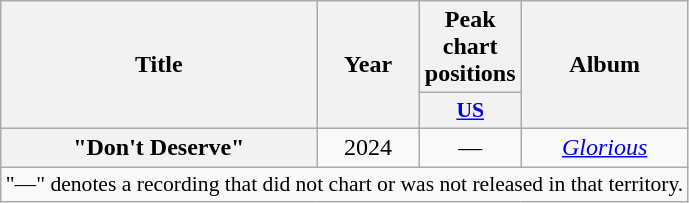<table class="wikitable plainrowheaders" style="text-align:center;">
<tr>
<th scope="col" rowspan="2">Title</th>
<th scope="col" rowspan="2">Year</th>
<th scope="col">Peak chart positions</th>
<th rowspan="2" scope="col">Album</th>
</tr>
<tr>
<th scope="col" style="width:3em;font-size:90%;"><a href='#'>US</a></th>
</tr>
<tr>
<th scope="row">"Don't Deserve"<br></th>
<td>2024</td>
<td>—</td>
<td><em><a href='#'>Glorious</a></em></td>
</tr>
<tr>
<td colspan="6" style="font-size:90%">"—" denotes a recording that did not chart or was not released in that territory.</td>
</tr>
</table>
